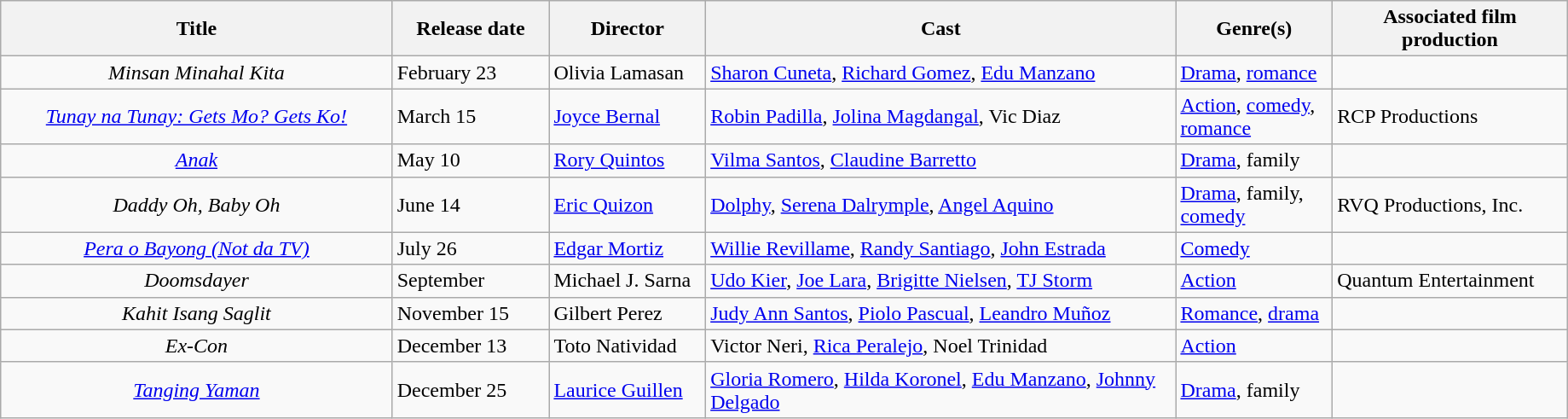<table class="wikitable" style="width:97%">
<tr>
<th style="width:25%;">Title</th>
<th style="width:10%;">Release date</th>
<th style="width:10%;">Director</th>
<th style="width:30%;">Cast</th>
<th style="width:10%;">Genre(s)</th>
<th style="width:15%;">Associated film production</th>
</tr>
<tr>
<td style="text-align:center;"><em>Minsan Minahal Kita</em></td>
<td>February 23</td>
<td>Olivia Lamasan</td>
<td><a href='#'>Sharon Cuneta</a>, <a href='#'>Richard Gomez</a>, <a href='#'>Edu Manzano</a></td>
<td><a href='#'>Drama</a>, <a href='#'>romance</a></td>
<td></td>
</tr>
<tr>
<td style="text-align:center;"><em><a href='#'>Tunay na Tunay: Gets Mo? Gets Ko!</a></em></td>
<td>March 15</td>
<td><a href='#'>Joyce Bernal</a></td>
<td><a href='#'>Robin Padilla</a>, <a href='#'>Jolina Magdangal</a>, Vic Diaz</td>
<td><a href='#'>Action</a>, <a href='#'>comedy</a>, <a href='#'>romance</a></td>
<td>RCP Productions</td>
</tr>
<tr>
<td style="text-align:center;"><em><a href='#'>Anak</a></em></td>
<td>May 10</td>
<td><a href='#'>Rory Quintos</a></td>
<td><a href='#'>Vilma Santos</a>, <a href='#'>Claudine Barretto</a></td>
<td><a href='#'>Drama</a>, family</td>
<td></td>
</tr>
<tr>
<td style="text-align:center;"><em>Daddy Oh, Baby Oh</em></td>
<td>June 14</td>
<td><a href='#'>Eric Quizon</a></td>
<td><a href='#'>Dolphy</a>, <a href='#'>Serena Dalrymple</a>, <a href='#'>Angel Aquino</a></td>
<td><a href='#'>Drama</a>, family, <a href='#'>comedy</a></td>
<td>RVQ Productions, Inc.</td>
</tr>
<tr>
<td style="text-align:center;"><em><a href='#'>Pera o Bayong (Not da TV)</a></em></td>
<td>July 26</td>
<td><a href='#'>Edgar Mortiz</a></td>
<td><a href='#'>Willie Revillame</a>, <a href='#'>Randy Santiago</a>, <a href='#'>John Estrada</a></td>
<td><a href='#'>Comedy</a></td>
<td></td>
</tr>
<tr>
<td style="text-align:center;"><em>Doomsdayer</em></td>
<td>September</td>
<td>Michael J. Sarna</td>
<td><a href='#'>Udo Kier</a>, <a href='#'>Joe Lara</a>, <a href='#'>Brigitte Nielsen</a>, <a href='#'>TJ Storm</a></td>
<td><a href='#'>Action</a></td>
<td>Quantum Entertainment</td>
</tr>
<tr>
<td style="text-align:center;"><em>Kahit Isang Saglit</em></td>
<td>November 15</td>
<td>Gilbert Perez</td>
<td><a href='#'>Judy Ann Santos</a>, <a href='#'>Piolo Pascual</a>, <a href='#'>Leandro Muñoz</a></td>
<td><a href='#'>Romance</a>, <a href='#'>drama</a></td>
<td></td>
</tr>
<tr>
<td style="text-align:center;"><em>Ex-Con</em></td>
<td>December 13</td>
<td>Toto Natividad</td>
<td>Victor Neri, <a href='#'>Rica Peralejo</a>, Noel Trinidad</td>
<td><a href='#'>Action</a></td>
<td></td>
</tr>
<tr>
<td style="text-align:center;"><em><a href='#'>Tanging Yaman</a></em></td>
<td>December 25</td>
<td><a href='#'>Laurice Guillen</a></td>
<td><a href='#'>Gloria Romero</a>, <a href='#'>Hilda Koronel</a>, <a href='#'>Edu Manzano</a>, <a href='#'>Johnny Delgado</a></td>
<td><a href='#'>Drama</a>, family</td>
<td></td>
</tr>
</table>
